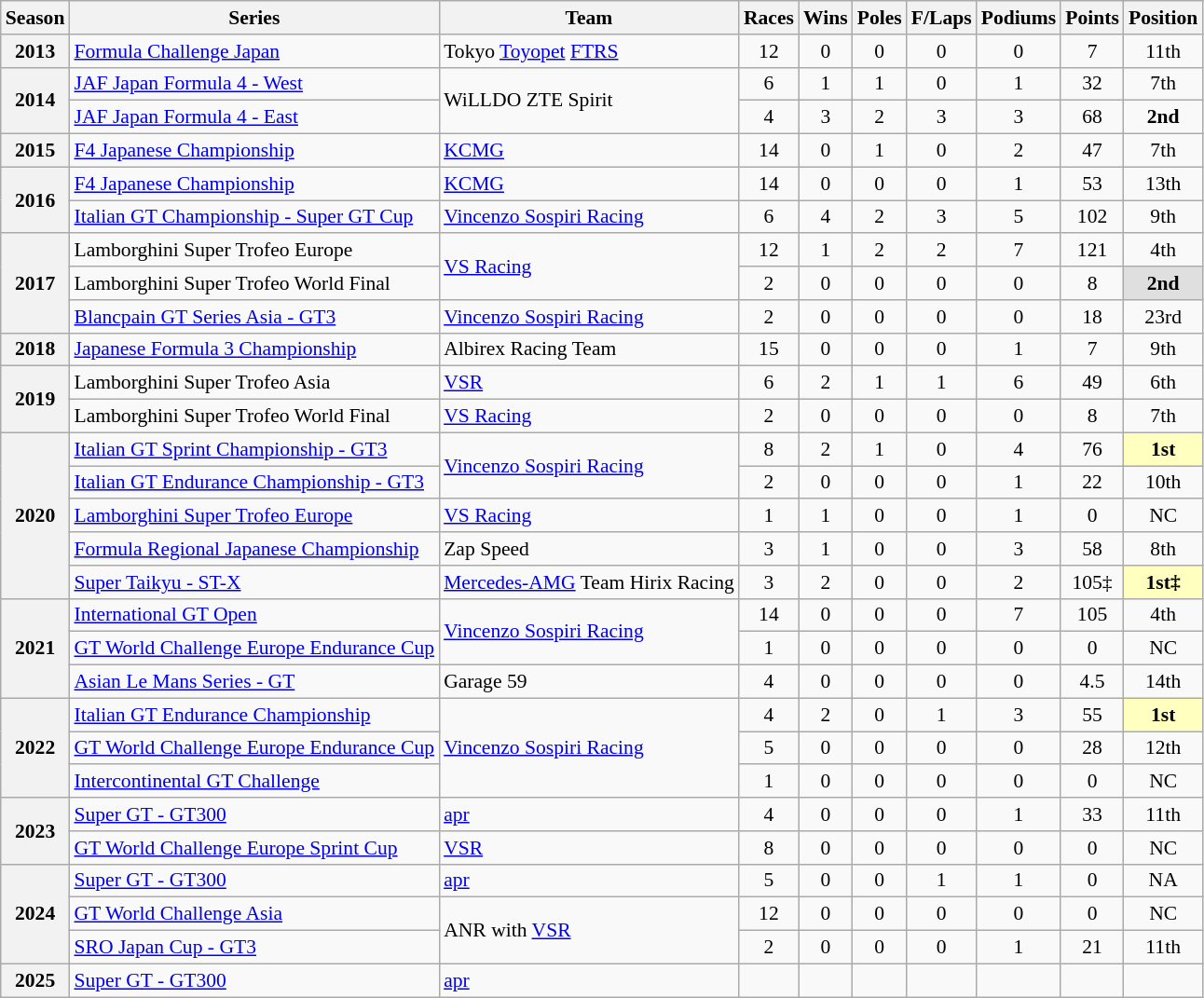<table class="wikitable" style="font-size: 90%; text-align:center">
<tr>
<th>Season</th>
<th>Series</th>
<th>Team</th>
<th>Races</th>
<th>Wins</th>
<th>Poles</th>
<th>F/Laps</th>
<th>Podiums</th>
<th>Points</th>
<th>Position</th>
</tr>
<tr>
<th>2013</th>
<td align=left><a href='#'>Formula Challenge Japan</a></td>
<td align=left>Tokyo <a href='#'>Toyopet</a> <a href='#'>FTRS</a></td>
<td>12</td>
<td>0</td>
<td>0</td>
<td>0</td>
<td>0</td>
<td>7</td>
<td>11th</td>
</tr>
<tr>
<th rowspan="2">2014</th>
<td align=left><a href='#'>JAF Japan Formula 4 - West</a></td>
<td align=left rowspan="2">WiLLDO ZTE Spirit</td>
<td>6</td>
<td>1</td>
<td>1</td>
<td>0</td>
<td>1</td>
<td>32</td>
<td>7th</td>
</tr>
<tr>
<td align=left><a href='#'>JAF Japan Formula 4 - East</a></td>
<td>4</td>
<td>3</td>
<td>2</td>
<td>3</td>
<td>3</td>
<td>68</td>
<td><strong>2nd</strong></td>
</tr>
<tr>
<th>2015</th>
<td align=left><a href='#'>F4 Japanese Championship</a></td>
<td align=left><a href='#'>KCMG</a></td>
<td>14</td>
<td>0</td>
<td>1</td>
<td>0</td>
<td>2</td>
<td>47</td>
<td>7th</td>
</tr>
<tr>
<th rowspan="2">2016</th>
<td align=left><a href='#'>F4 Japanese Championship</a></td>
<td align=left><a href='#'>KCMG</a></td>
<td>14</td>
<td>0</td>
<td>0</td>
<td>0</td>
<td>1</td>
<td>53</td>
<td>13th</td>
</tr>
<tr>
<td align=left><a href='#'>Italian GT Championship - Super GT Cup</a></td>
<td align=left><a href='#'>Vincenzo Sospiri Racing</a></td>
<td>6</td>
<td>4</td>
<td>2</td>
<td>3</td>
<td>5</td>
<td>102</td>
<td>9th</td>
</tr>
<tr>
<th rowspan="3">2017</th>
<td align=left>Lamborghini Super Trofeo Europe</td>
<td rowspan="2" align="left"><a href='#'>VS Racing</a></td>
<td>12</td>
<td>1</td>
<td>2</td>
<td>2</td>
<td>7</td>
<td>121</td>
<td>4th</td>
</tr>
<tr>
<td align=left>Lamborghini Super Trofeo World Final</td>
<td>2</td>
<td>0</td>
<td>0</td>
<td>0</td>
<td>0</td>
<td>8</td>
<td style="background:#dfdfdf;"><strong>2nd</strong></td>
</tr>
<tr>
<td align=left><a href='#'>Blancpain GT Series Asia - GT3</a></td>
<td align=left><a href='#'>Vincenzo Sospiri Racing</a></td>
<td>2</td>
<td>0</td>
<td>0</td>
<td>0</td>
<td>0</td>
<td>18</td>
<td>23rd</td>
</tr>
<tr>
<th>2018</th>
<td align=left><a href='#'>Japanese Formula 3 Championship</a></td>
<td align=left>Albirex Racing Team</td>
<td>15</td>
<td>0</td>
<td>0</td>
<td>0</td>
<td>1</td>
<td>7</td>
<td>9th</td>
</tr>
<tr>
<th rowspan="2">2019</th>
<td align=left>Lamborghini Super Trofeo Asia</td>
<td align=left><a href='#'>VSR</a></td>
<td>6</td>
<td>2</td>
<td>1</td>
<td>1</td>
<td>6</td>
<td>49</td>
<td>6th</td>
</tr>
<tr>
<td align=left>Lamborghini Super Trofeo World Final</td>
<td align=left><a href='#'>VS Racing</a></td>
<td>2</td>
<td>0</td>
<td>0</td>
<td>0</td>
<td>0</td>
<td>8</td>
<td>7th</td>
</tr>
<tr>
<th rowspan="5">2020</th>
<td align=left><a href='#'>Italian GT Sprint Championship - GT3</a></td>
<td rowspan="2" align="left"><a href='#'>Vincenzo Sospiri Racing</a></td>
<td>8</td>
<td>2</td>
<td>1</td>
<td>0</td>
<td>4</td>
<td>76</td>
<td style="background:#ffffbf;"><strong>1st</strong></td>
</tr>
<tr>
<td align="left"><a href='#'>Italian GT Endurance Championship - GT3</a></td>
<td>2</td>
<td>0</td>
<td>0</td>
<td>0</td>
<td>1</td>
<td>22</td>
<td>10th</td>
</tr>
<tr>
<td align="left"><a href='#'>Lamborghini Super Trofeo Europe</a></td>
<td align="left"><a href='#'>VS Racing</a></td>
<td>1</td>
<td>1</td>
<td>0</td>
<td>0</td>
<td>1</td>
<td>0</td>
<td>NC</td>
</tr>
<tr>
<td align=left><a href='#'>Formula Regional Japanese Championship</a></td>
<td align=left>Zap Speed</td>
<td>3</td>
<td>1</td>
<td>0</td>
<td>0</td>
<td>3</td>
<td>58</td>
<td>8th</td>
</tr>
<tr>
<td align=left><a href='#'>Super Taikyu - ST-X</a></td>
<td align=left><a href='#'>Mercedes-AMG</a> Team Hirix Racing</td>
<td>3</td>
<td>2</td>
<td>0</td>
<td>0</td>
<td>2</td>
<td>105‡</td>
<td style="background:#ffffbf;"><strong>1st‡</strong></td>
</tr>
<tr>
<th rowspan="3">2021</th>
<td align="left"><a href='#'>International GT Open</a></td>
<td rowspan="2" align="left"><a href='#'>Vincenzo Sospiri Racing</a></td>
<td>14</td>
<td>0</td>
<td>0</td>
<td>0</td>
<td>7</td>
<td>105</td>
<td>4th</td>
</tr>
<tr>
<td align="left"><a href='#'>GT World Challenge Europe Endurance Cup</a></td>
<td>1</td>
<td>0</td>
<td>0</td>
<td>0</td>
<td>0</td>
<td>0</td>
<td>NC</td>
</tr>
<tr>
<td align="left"><a href='#'>Asian Le Mans Series - GT</a></td>
<td align="left">Garage 59</td>
<td>4</td>
<td>0</td>
<td>0</td>
<td>0</td>
<td>0</td>
<td>4.5</td>
<td>14th</td>
</tr>
<tr>
<th rowspan="3">2022</th>
<td align="left"><a href='#'>Italian GT Endurance Championship</a></td>
<td rowspan="3" align="left"><a href='#'>Vincenzo Sospiri Racing</a></td>
<td>4</td>
<td>2</td>
<td>0</td>
<td>1</td>
<td>3</td>
<td>55</td>
<td style="background:#ffffbf;"><strong>1st</strong></td>
</tr>
<tr>
<td align="left"><a href='#'>GT World Challenge Europe Endurance Cup</a></td>
<td>5</td>
<td>0</td>
<td>0</td>
<td>0</td>
<td>0</td>
<td>28</td>
<td>12th</td>
</tr>
<tr>
<td align="left"><a href='#'>Intercontinental GT Challenge</a></td>
<td>1</td>
<td>0</td>
<td>0</td>
<td>0</td>
<td>0</td>
<td>0</td>
<td>NC</td>
</tr>
<tr>
<th rowspan="2">2023</th>
<td align=left><a href='#'>Super GT - GT300</a></td>
<td align=left><a href='#'>apr</a></td>
<td>4</td>
<td>0</td>
<td>0</td>
<td>0</td>
<td>1</td>
<td>33</td>
<td>11th</td>
</tr>
<tr>
<td align=left><a href='#'>GT World Challenge Europe Sprint Cup</a></td>
<td align=left><a href='#'>VSR</a></td>
<td>8</td>
<td>0</td>
<td>0</td>
<td>0</td>
<td>0</td>
<td>0</td>
<td>NC</td>
</tr>
<tr>
<th rowspan="3">2024</th>
<td align=left><a href='#'>Super GT - GT300</a></td>
<td align=left><a href='#'>apr</a></td>
<td>5</td>
<td>0</td>
<td>0</td>
<td>1</td>
<td>1</td>
<td>0</td>
<td>NA</td>
</tr>
<tr>
<td align=left><a href='#'>GT World Challenge Asia</a></td>
<td rowspan="2" align="left">ANR with <a href='#'>VSR</a></td>
<td>12</td>
<td>0</td>
<td>0</td>
<td>0</td>
<td>0</td>
<td>0</td>
<td>NC</td>
</tr>
<tr>
<td align=left><a href='#'>SRO Japan Cup - GT3</a></td>
<td>2</td>
<td>0</td>
<td>0</td>
<td>0</td>
<td>1</td>
<td>21</td>
<td>11th</td>
</tr>
<tr>
<th>2025</th>
<td align=left><a href='#'>Super GT - GT300</a></td>
<td align=left><a href='#'>apr</a></td>
<td></td>
<td></td>
<td></td>
<td></td>
<td></td>
<td></td>
<td></td>
</tr>
</table>
